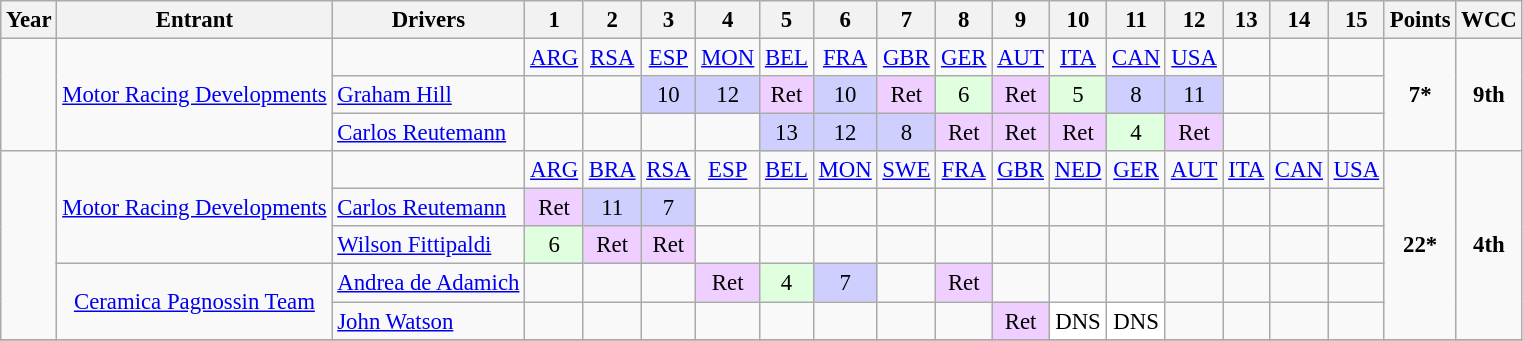<table class="wikitable" style="text-align:center; font-size:95%">
<tr>
<th>Year</th>
<th>Entrant</th>
<th>Drivers</th>
<th>1</th>
<th>2</th>
<th>3</th>
<th>4</th>
<th>5</th>
<th>6</th>
<th>7</th>
<th>8</th>
<th>9</th>
<th>10</th>
<th>11</th>
<th>12</th>
<th>13</th>
<th>14</th>
<th>15</th>
<th>Points</th>
<th>WCC</th>
</tr>
<tr>
<td rowspan="3"></td>
<td rowspan="3"><a href='#'>Motor Racing Developments</a></td>
<td></td>
<td><a href='#'>ARG</a></td>
<td><a href='#'>RSA</a></td>
<td><a href='#'>ESP</a></td>
<td><a href='#'>MON</a></td>
<td><a href='#'>BEL</a></td>
<td><a href='#'>FRA</a></td>
<td><a href='#'>GBR</a></td>
<td><a href='#'>GER</a></td>
<td><a href='#'>AUT</a></td>
<td><a href='#'>ITA</a></td>
<td><a href='#'>CAN</a></td>
<td><a href='#'>USA</a></td>
<td></td>
<td></td>
<td></td>
<td rowspan="3"><strong>7*</strong></td>
<td rowspan="3"><strong>9th</strong></td>
</tr>
<tr>
<td align="left"><a href='#'>Graham Hill</a></td>
<td></td>
<td></td>
<td style="background:#CFCFFF;">10</td>
<td style="background:#CFCFFF;">12</td>
<td style="background:#EFCFFF;">Ret</td>
<td style="background:#CFCFFF;">10</td>
<td style="background:#EFCFFF;">Ret</td>
<td style="background:#DFFFDF;">6</td>
<td style="background:#EFCFFF;">Ret</td>
<td style="background:#DFFFDF;">5</td>
<td style="background:#CFCFFF;">8</td>
<td style="background:#CFCFFF;">11</td>
<td></td>
<td></td>
<td></td>
</tr>
<tr>
<td align="left"><a href='#'>Carlos Reutemann</a></td>
<td></td>
<td></td>
<td></td>
<td></td>
<td style="background:#CFCFFF;">13</td>
<td style="background:#CFCFFF;">12</td>
<td style="background:#CFCFFF;">8</td>
<td style="background:#EFCFFF;">Ret</td>
<td style="background:#EFCFFF;">Ret</td>
<td style="background:#EFCFFF;">Ret</td>
<td style="background:#DFFFDF;">4</td>
<td style="background:#EFCFFF;">Ret</td>
<td></td>
<td></td>
<td></td>
</tr>
<tr>
<td rowspan="5"></td>
<td rowspan="3"><a href='#'>Motor Racing Developments</a></td>
<td></td>
<td><a href='#'>ARG</a></td>
<td><a href='#'>BRA</a></td>
<td><a href='#'>RSA</a></td>
<td><a href='#'>ESP</a></td>
<td><a href='#'>BEL</a></td>
<td><a href='#'>MON</a></td>
<td><a href='#'>SWE</a></td>
<td><a href='#'>FRA</a></td>
<td><a href='#'>GBR</a></td>
<td><a href='#'>NED</a></td>
<td><a href='#'>GER</a></td>
<td><a href='#'>AUT</a></td>
<td><a href='#'>ITA</a></td>
<td><a href='#'>CAN</a></td>
<td><a href='#'>USA</a></td>
<td rowspan="5"><strong>22*</strong></td>
<td rowspan="5"><strong>4th</strong></td>
</tr>
<tr>
<td align="left"><a href='#'>Carlos Reutemann</a></td>
<td style="background:#EFCFFF;">Ret</td>
<td style="background:#CFCFFF;">11</td>
<td style="background:#CFCFFF;">7</td>
<td></td>
<td></td>
<td></td>
<td></td>
<td></td>
<td></td>
<td></td>
<td></td>
<td></td>
<td></td>
<td></td>
<td></td>
</tr>
<tr>
<td align="left"><a href='#'>Wilson Fittipaldi</a></td>
<td style="background:#DFFFDF;">6</td>
<td style="background:#EFCFFF;">Ret</td>
<td style="background:#EFCFFF;">Ret</td>
<td></td>
<td></td>
<td></td>
<td></td>
<td></td>
<td></td>
<td></td>
<td></td>
<td></td>
<td></td>
<td></td>
<td></td>
</tr>
<tr>
<td rowspan="2"><a href='#'>Ceramica Pagnossin Team</a></td>
<td align="left"><a href='#'>Andrea de Adamich</a></td>
<td></td>
<td></td>
<td></td>
<td style="background:#EFCFFF;">Ret</td>
<td style="background:#DFFFDF;">4</td>
<td style="background:#CFCFFF;">7</td>
<td></td>
<td style="background:#EFCFFF;">Ret</td>
<td></td>
<td></td>
<td></td>
<td></td>
<td></td>
<td></td>
<td></td>
</tr>
<tr>
<td align="left"><a href='#'>John Watson</a></td>
<td></td>
<td></td>
<td></td>
<td></td>
<td></td>
<td></td>
<td></td>
<td></td>
<td style="background:#EFCFFF;">Ret</td>
<td style="background:#FFFFFF;">DNS</td>
<td style="background:#FFFFFF;">DNS</td>
<td></td>
<td></td>
<td></td>
<td></td>
</tr>
<tr>
</tr>
</table>
